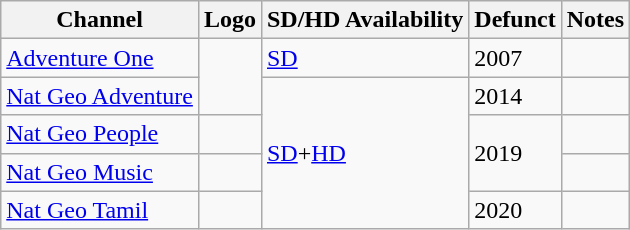<table class="wikitable">
<tr>
<th>Channel</th>
<th>Logo</th>
<th>SD/HD Availability</th>
<th>Defunct</th>
<th>Notes</th>
</tr>
<tr>
<td><a href='#'>Adventure One</a></td>
<td rowspan="2"></td>
<td><a href='#'>SD</a></td>
<td>2007</td>
<td></td>
</tr>
<tr>
<td><a href='#'>Nat Geo Adventure</a></td>
<td rowspan="4"><a href='#'>SD</a>+<a href='#'>HD</a></td>
<td>2014</td>
<td></td>
</tr>
<tr>
<td><a href='#'>Nat Geo People</a></td>
<td></td>
<td rowspan="2">2019</td>
<td></td>
</tr>
<tr>
<td><a href='#'>Nat Geo Music</a></td>
<td></td>
<td></td>
</tr>
<tr>
<td><a href='#'>Nat Geo Tamil</a></td>
<td></td>
<td>2020</td>
<td></td>
</tr>
</table>
